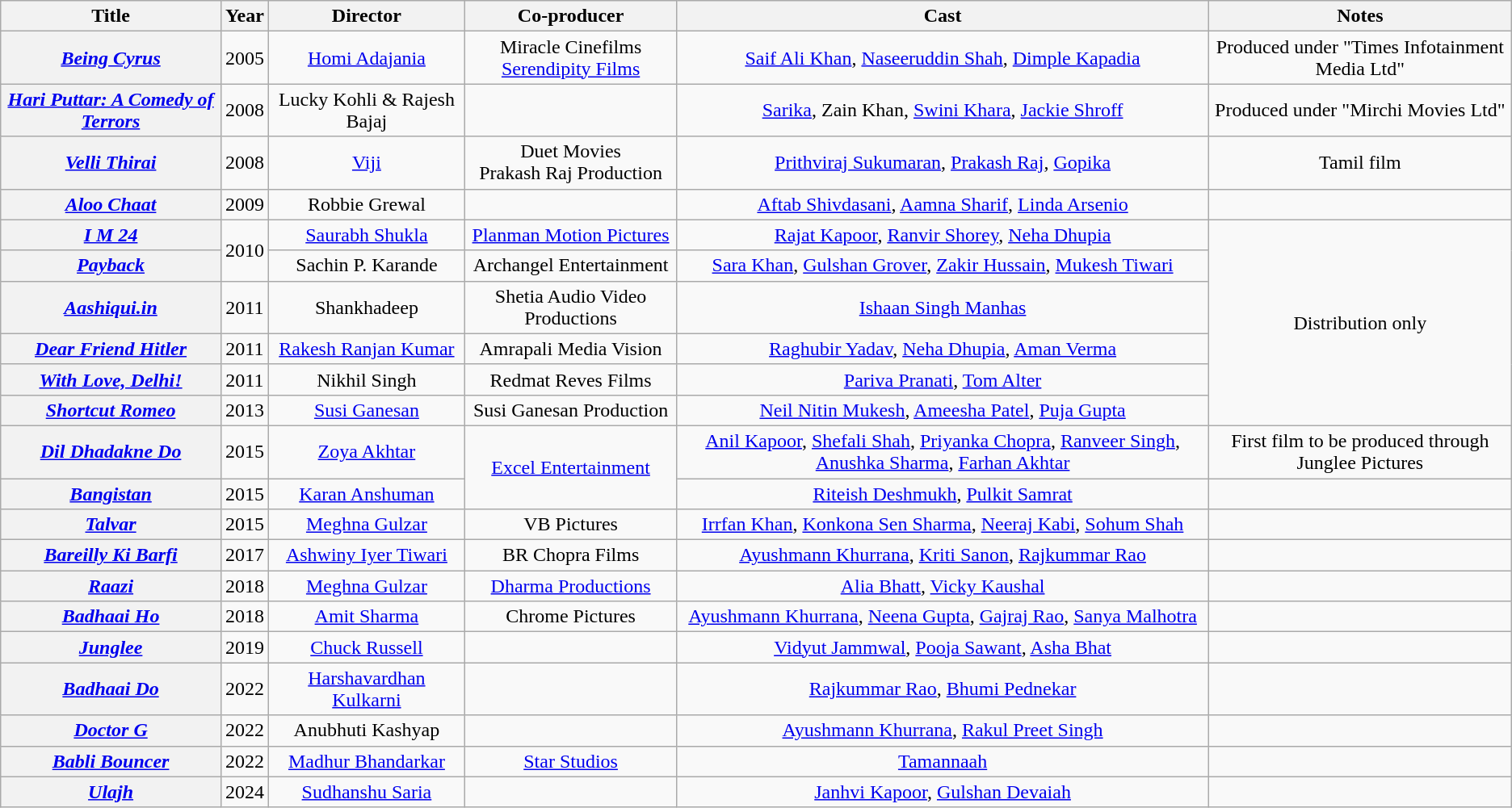<table class="wikitable plainrowheaders sortable" style="text-align: center;">
<tr>
<th scope="col">Title</th>
<th scope="col">Year</th>
<th scope="col">Director</th>
<th scope = "col">Co-producer</th>
<th scope="col">Cast</th>
<th>Notes</th>
</tr>
<tr>
<th scope="row"><em><a href='#'>Being Cyrus</a></em></th>
<td>2005</td>
<td><a href='#'>Homi Adajania</a></td>
<td>Miracle Cinefilms<br><a href='#'>Serendipity Films</a></td>
<td><a href='#'>Saif Ali Khan</a>, <a href='#'>Naseeruddin Shah</a>, <a href='#'>Dimple Kapadia</a></td>
<td>Produced under "Times Infotainment Media Ltd"</td>
</tr>
<tr>
<th scope="row"><em><a href='#'>Hari Puttar: A Comedy of Terrors</a></em></th>
<td>2008</td>
<td>Lucky Kohli & Rajesh Bajaj</td>
<td></td>
<td><a href='#'>Sarika</a>, Zain Khan, <a href='#'>Swini Khara</a>, <a href='#'>Jackie Shroff</a></td>
<td>Produced under "Mirchi Movies Ltd"</td>
</tr>
<tr>
<th scope="row"><em><a href='#'>Velli Thirai</a></em></th>
<td>2008</td>
<td><a href='#'>Viji</a></td>
<td>Duet Movies<br>Prakash Raj Production</td>
<td><a href='#'>Prithviraj Sukumaran</a>, <a href='#'>Prakash Raj</a>, <a href='#'>Gopika</a></td>
<td>Tamil film</td>
</tr>
<tr>
<th scope="row"><em><a href='#'>Aloo Chaat</a> </em></th>
<td>2009</td>
<td>Robbie Grewal</td>
<td></td>
<td><a href='#'>Aftab Shivdasani</a>, <a href='#'>Aamna Sharif</a>, <a href='#'>Linda Arsenio</a></td>
<td></td>
</tr>
<tr>
<th scope="row"><em><a href='#'>I M 24</a></em></th>
<td rowspan="2">2010</td>
<td><a href='#'>Saurabh Shukla</a></td>
<td><a href='#'>Planman Motion Pictures</a></td>
<td><a href='#'>Rajat Kapoor</a>, <a href='#'>Ranvir Shorey</a>, <a href='#'>Neha Dhupia</a></td>
<td rowspan="6">Distribution only</td>
</tr>
<tr>
<th scope="row"><a href='#'><em>Payback</em></a></th>
<td>Sachin P. Karande</td>
<td>Archangel Entertainment</td>
<td><a href='#'>Sara Khan</a>, <a href='#'>Gulshan Grover</a>, <a href='#'>Zakir Hussain</a>, <a href='#'>Mukesh Tiwari</a></td>
</tr>
<tr>
<th scope="row"><em><a href='#'>Aashiqui.in</a></em></th>
<td>2011</td>
<td>Shankhadeep</td>
<td>Shetia Audio Video Productions</td>
<td><a href='#'>Ishaan Singh Manhas</a></td>
</tr>
<tr>
<th scope="row"><em><a href='#'>Dear Friend Hitler</a></em></th>
<td>2011</td>
<td><a href='#'>Rakesh Ranjan Kumar</a></td>
<td>Amrapali Media Vision</td>
<td><a href='#'>Raghubir Yadav</a>, <a href='#'>Neha Dhupia</a>, <a href='#'>Aman Verma</a></td>
</tr>
<tr>
<th scope="row"><em><a href='#'>With Love, Delhi!</a></em></th>
<td>2011</td>
<td>Nikhil Singh</td>
<td>Redmat Reves Films</td>
<td><a href='#'>Pariva Pranati</a>, <a href='#'>Tom Alter</a></td>
</tr>
<tr>
<th scope="row"><em><a href='#'>Shortcut Romeo</a></em></th>
<td>2013</td>
<td><a href='#'>Susi Ganesan</a></td>
<td>Susi Ganesan Production</td>
<td><a href='#'>Neil Nitin Mukesh</a>, <a href='#'>Ameesha Patel</a>, <a href='#'>Puja Gupta</a></td>
</tr>
<tr>
<th scope="row"><em><a href='#'>Dil Dhadakne Do</a></em></th>
<td>2015</td>
<td><a href='#'>Zoya Akhtar</a></td>
<td rowspan="2"><a href='#'>Excel Entertainment</a></td>
<td><a href='#'>Anil Kapoor</a>, <a href='#'>Shefali Shah</a>, <a href='#'>Priyanka Chopra</a>, <a href='#'>Ranveer Singh</a>, <a href='#'>Anushka Sharma</a>, <a href='#'>Farhan Akhtar</a></td>
<td>First film to be produced through Junglee Pictures</td>
</tr>
<tr>
<th scope="row"><em><a href='#'>Bangistan</a></em></th>
<td>2015</td>
<td><a href='#'>Karan Anshuman</a></td>
<td><a href='#'>Riteish Deshmukh</a>, <a href='#'>Pulkit Samrat</a></td>
<td></td>
</tr>
<tr>
<th scope="row"><em><a href='#'>Talvar</a></em></th>
<td>2015</td>
<td><a href='#'>Meghna Gulzar</a></td>
<td>VB Pictures</td>
<td><a href='#'>Irrfan Khan</a>, <a href='#'>Konkona Sen Sharma</a>, <a href='#'>Neeraj Kabi</a>, <a href='#'>Sohum Shah</a></td>
<td></td>
</tr>
<tr>
<th scope="row"><em><a href='#'>Bareilly Ki Barfi</a></em></th>
<td>2017</td>
<td><a href='#'>Ashwiny Iyer Tiwari</a></td>
<td>BR Chopra Films</td>
<td><a href='#'>Ayushmann Khurrana</a>, <a href='#'>Kriti Sanon</a>, <a href='#'>Rajkummar Rao</a></td>
<td></td>
</tr>
<tr>
<th scope="row"><em><a href='#'>Raazi</a></em></th>
<td>2018</td>
<td><a href='#'>Meghna Gulzar</a></td>
<td><a href='#'>Dharma Productions</a></td>
<td><a href='#'>Alia Bhatt</a>, <a href='#'>Vicky Kaushal</a></td>
<td></td>
</tr>
<tr>
<th scope="row"><em><a href='#'>Badhaai Ho</a></em></th>
<td>2018</td>
<td><a href='#'>Amit Sharma</a></td>
<td>Chrome Pictures</td>
<td><a href='#'>Ayushmann Khurrana</a>, <a href='#'>Neena Gupta</a>, <a href='#'>Gajraj Rao</a>, <a href='#'>Sanya Malhotra</a></td>
<td></td>
</tr>
<tr>
<th scope="row"><em><a href='#'>Junglee</a></em></th>
<td>2019</td>
<td><a href='#'>Chuck Russell</a></td>
<td></td>
<td><a href='#'>Vidyut Jammwal</a>, <a href='#'>Pooja Sawant</a>, <a href='#'>Asha Bhat</a></td>
<td></td>
</tr>
<tr>
<th scope="row"><em><a href='#'>Badhaai Do</a></em></th>
<td>2022</td>
<td><a href='#'>Harshavardhan Kulkarni</a></td>
<td></td>
<td><a href='#'>Rajkummar Rao</a>, <a href='#'>Bhumi Pednekar</a></td>
<td></td>
</tr>
<tr>
<th scope="row"><em><a href='#'>Doctor G</a></em></th>
<td>2022</td>
<td>Anubhuti Kashyap</td>
<td></td>
<td><a href='#'>Ayushmann Khurrana</a>, <a href='#'>Rakul Preet Singh</a></td>
<td></td>
</tr>
<tr>
<th scope="row"><em><a href='#'>Babli Bouncer</a></em></th>
<td>2022</td>
<td><a href='#'>Madhur Bhandarkar</a></td>
<td><a href='#'>Star Studios</a></td>
<td><a href='#'>Tamannaah</a></td>
<td></td>
</tr>
<tr>
<th scope="row"><em><a href='#'>Ulajh</a></em></th>
<td>2024</td>
<td><a href='#'>Sudhanshu Saria</a></td>
<td></td>
<td><a href='#'>Janhvi Kapoor</a>, <a href='#'>Gulshan Devaiah</a></td>
<td></td>
</tr>
</table>
